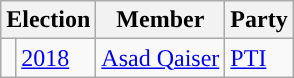<table class="wikitable">
<tr>
<th colspan="2">Election</th>
<th>Member</th>
<th>Party</th>
</tr>
<tr>
<td style="background-color: "></td>
<td><a href='#'>2018</a></td>
<td><a href='#'>Asad Qaiser</a></td>
<td><a href='#'>PTI</a></td>
</tr>
</table>
